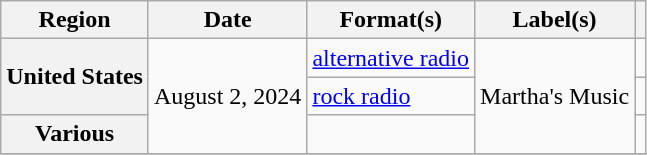<table class="wikitable plainrowheaders">
<tr>
<th scope="col">Region</th>
<th scope="col">Date</th>
<th scope="col">Format(s)</th>
<th scope="col">Label(s)</th>
<th scope="col"></th>
</tr>
<tr>
<th scope="row" rowspan="2">United States</th>
<td rowspan="3">August 2, 2024</td>
<td><a href='#'>alternative radio</a></td>
<td rowspan="3">Martha's Music</td>
<td style="text-align:center;"></td>
</tr>
<tr>
<td><a href='#'>rock radio</a></td>
<td style="text-align:center;"></td>
</tr>
<tr>
<th scope="row">Various</th>
<td></td>
<td style="text-align:center;"></td>
</tr>
<tr>
</tr>
</table>
